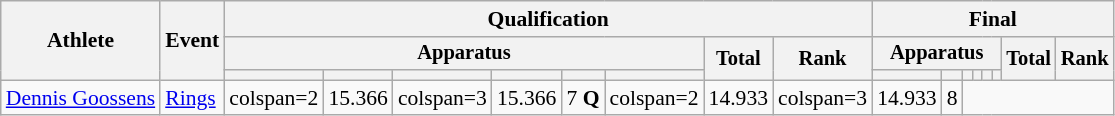<table class="wikitable" style="font-size:90%">
<tr>
<th rowspan=3>Athlete</th>
<th rowspan=3>Event</th>
<th colspan =8>Qualification</th>
<th colspan =8>Final</th>
</tr>
<tr style="font-size:95%">
<th colspan=6>Apparatus</th>
<th rowspan=2>Total</th>
<th rowspan=2>Rank</th>
<th colspan=6>Apparatus</th>
<th rowspan=2>Total</th>
<th rowspan=2>Rank</th>
</tr>
<tr style="font-size:95%">
<th></th>
<th></th>
<th></th>
<th></th>
<th></th>
<th></th>
<th></th>
<th></th>
<th></th>
<th></th>
<th></th>
<th></th>
</tr>
<tr align=center>
<td align=left><a href='#'>Dennis Goossens</a></td>
<td align=left><a href='#'>Rings</a></td>
<td>colspan=2 </td>
<td>15.366</td>
<td>colspan=3 </td>
<td>15.366</td>
<td>7 <strong>Q</strong></td>
<td>colspan=2 </td>
<td>14.933</td>
<td>colspan=3 </td>
<td>14.933</td>
<td>8</td>
</tr>
</table>
